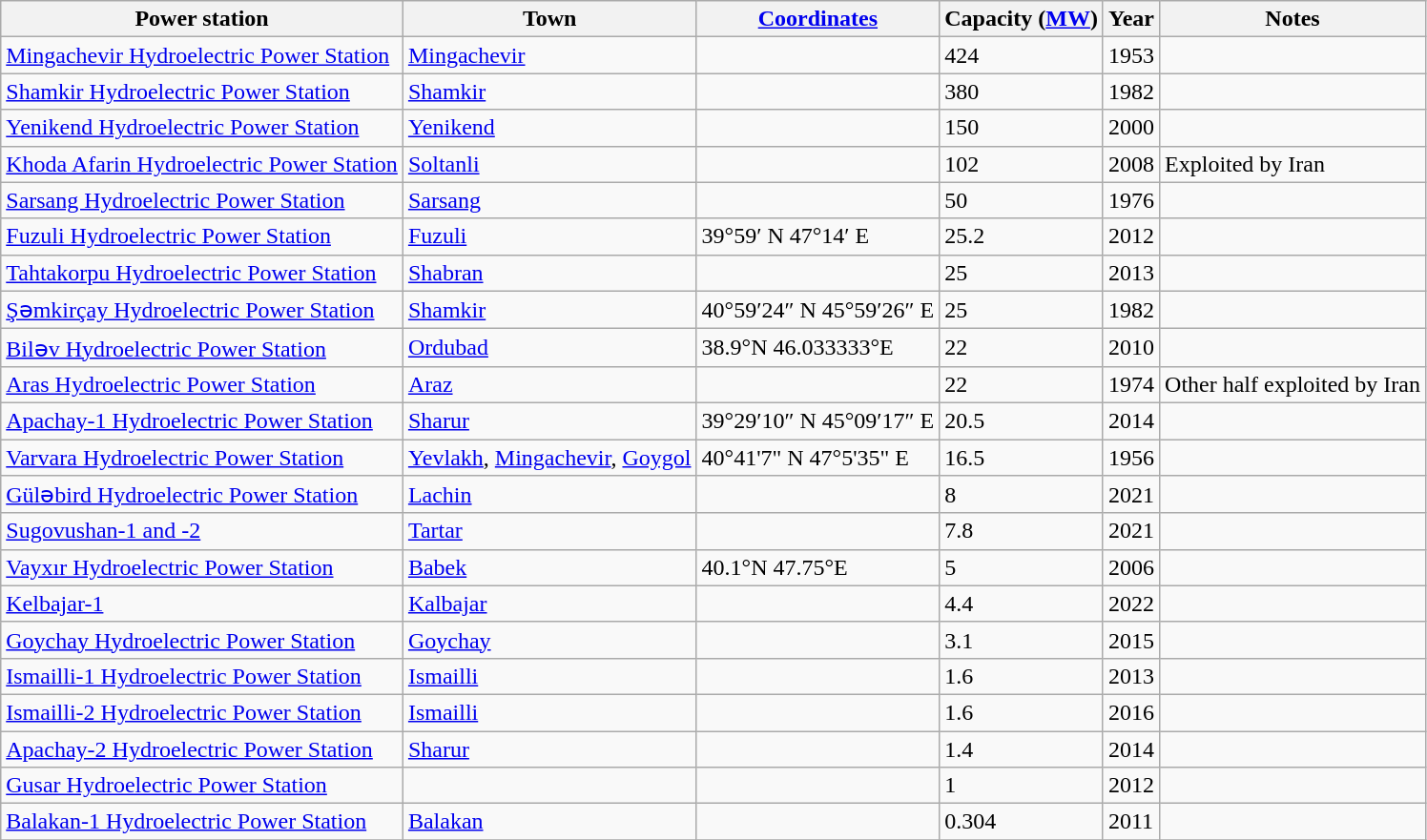<table class="wikitable sortable">
<tr>
<th>Power station</th>
<th>Town</th>
<th><a href='#'>Coordinates</a></th>
<th>Capacity (<a href='#'>MW</a>)</th>
<th>Year</th>
<th>Notes</th>
</tr>
<tr>
<td><a href='#'>Mingachevir Hydroelectric Power Station</a></td>
<td><a href='#'>Mingachevir</a></td>
<td></td>
<td>424</td>
<td>1953</td>
<td></td>
</tr>
<tr>
<td><a href='#'>Shamkir Hydroelectric Power Station</a></td>
<td><a href='#'>Shamkir</a></td>
<td></td>
<td>380</td>
<td>1982</td>
<td></td>
</tr>
<tr>
<td><a href='#'>Yenikend Hydroelectric Power Station</a></td>
<td><a href='#'>Yenikend</a></td>
<td></td>
<td>150</td>
<td>2000</td>
<td></td>
</tr>
<tr>
<td><a href='#'>Khoda Afarin Hydroelectric Power Station</a></td>
<td><a href='#'>Soltanli</a></td>
<td></td>
<td>102</td>
<td>2008</td>
<td>Exploited by Iran</td>
</tr>
<tr>
<td><a href='#'>Sarsang Hydroelectric Power Station</a></td>
<td><a href='#'>Sarsang</a></td>
<td></td>
<td>50</td>
<td>1976</td>
<td></td>
</tr>
<tr>
<td><a href='#'>Fuzuli Hydroelectric Power Station</a></td>
<td><a href='#'>Fuzuli</a></td>
<td>39°59′ N 47°14′ E</td>
<td>25.2</td>
<td>2012</td>
<td></td>
</tr>
<tr>
<td><a href='#'>Tahtakorpu Hydroelectric Power Station</a></td>
<td><a href='#'>Shabran</a></td>
<td></td>
<td>25</td>
<td>2013</td>
<td></td>
</tr>
<tr>
<td><a href='#'>Şəmkirçay Hydroelectric Power Station</a></td>
<td><a href='#'>Shamkir</a></td>
<td>40°59′24″ N 45°59′26″ E</td>
<td>25</td>
<td>1982</td>
<td></td>
</tr>
<tr>
<td><a href='#'>Biləv Hydroelectric Power Station</a></td>
<td><a href='#'>Ordubad</a></td>
<td>38.9°N 46.033333°E</td>
<td>22</td>
<td>2010</td>
<td></td>
</tr>
<tr>
<td><a href='#'>Aras Hydroelectric Power Station</a></td>
<td><a href='#'>Araz</a></td>
<td></td>
<td>22</td>
<td>1974</td>
<td>Other half exploited by Iran</td>
</tr>
<tr>
<td><a href='#'>Apachay-1 Hydroelectric Power Station</a></td>
<td><a href='#'>Sharur</a></td>
<td>39°29′10″ N 45°09′17″ E</td>
<td>20.5</td>
<td>2014</td>
<td></td>
</tr>
<tr>
<td><a href='#'>Varvara Hydroelectric Power Station</a></td>
<td><a href='#'>Yevlakh</a>, <a href='#'>Mingachevir</a>, <a href='#'>Goygol</a></td>
<td>40°41'7" N 47°5'35" E</td>
<td>16.5</td>
<td>1956</td>
<td></td>
</tr>
<tr>
<td><a href='#'>Güləbird Hydroelectric Power Station</a></td>
<td><a href='#'>Lachin</a></td>
<td></td>
<td>8</td>
<td>2021</td>
<td></td>
</tr>
<tr>
<td><a href='#'>Sugovushan-1 and -2</a></td>
<td><a href='#'>Tartar</a></td>
<td></td>
<td>7.8</td>
<td>2021</td>
<td></td>
</tr>
<tr>
<td><a href='#'>Vayxır Hydroelectric Power Station</a></td>
<td><a href='#'>Babek</a></td>
<td>40.1°N 47.75°E</td>
<td>5</td>
<td>2006</td>
<td></td>
</tr>
<tr>
<td><a href='#'>Kelbajar-1</a></td>
<td><a href='#'>Kalbajar</a></td>
<td></td>
<td>4.4</td>
<td>2022</td>
<td></td>
</tr>
<tr>
<td><a href='#'>Goychay Hydroelectric Power Station</a></td>
<td><a href='#'>Goychay</a></td>
<td></td>
<td>3.1</td>
<td>2015</td>
<td></td>
</tr>
<tr>
<td><a href='#'>Ismailli-1 Hydroelectric Power Station</a></td>
<td><a href='#'>Ismailli</a></td>
<td></td>
<td>1.6</td>
<td>2013</td>
<td></td>
</tr>
<tr>
<td><a href='#'>Ismailli-2 Hydroelectric Power Station</a></td>
<td><a href='#'>Ismailli</a></td>
<td></td>
<td>1.6</td>
<td>2016</td>
<td></td>
</tr>
<tr>
<td><a href='#'>Apachay-2 Hydroelectric Power Station</a></td>
<td><a href='#'>Sharur</a></td>
<td></td>
<td>1.4</td>
<td>2014</td>
<td></td>
</tr>
<tr>
<td><a href='#'>Gusar Hydroelectric Power Station</a></td>
<td></td>
<td></td>
<td>1</td>
<td>2012</td>
<td></td>
</tr>
<tr>
<td><a href='#'>Balakan-1 Hydroelectric Power Station</a></td>
<td><a href='#'>Balakan</a></td>
<td></td>
<td>0.304</td>
<td>2011</td>
<td></td>
</tr>
<tr>
</tr>
</table>
